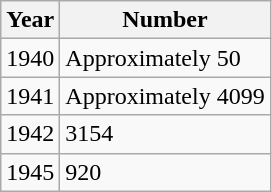<table class="wikitable">
<tr>
<th>Year</th>
<th>Number</th>
</tr>
<tr>
<td>1940</td>
<td>Approximately 50</td>
</tr>
<tr>
<td>1941</td>
<td>Approximately 4099</td>
</tr>
<tr>
<td>1942</td>
<td>3154</td>
</tr>
<tr>
<td>1945</td>
<td>920</td>
</tr>
</table>
